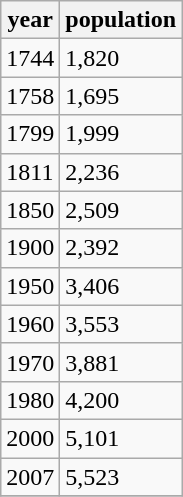<table class="wikitable">
<tr>
<th>year</th>
<th>population</th>
</tr>
<tr>
<td>1744</td>
<td>1,820</td>
</tr>
<tr>
<td>1758</td>
<td>1,695</td>
</tr>
<tr>
<td>1799</td>
<td>1,999</td>
</tr>
<tr>
<td>1811</td>
<td>2,236</td>
</tr>
<tr>
<td>1850</td>
<td>2,509</td>
</tr>
<tr>
<td>1900</td>
<td>2,392</td>
</tr>
<tr>
<td>1950</td>
<td>3,406</td>
</tr>
<tr>
<td>1960</td>
<td>3,553</td>
</tr>
<tr>
<td>1970</td>
<td>3,881</td>
</tr>
<tr>
<td>1980</td>
<td>4,200</td>
</tr>
<tr>
<td>2000</td>
<td>5,101</td>
</tr>
<tr>
<td>2007</td>
<td>5,523</td>
</tr>
<tr>
</tr>
</table>
